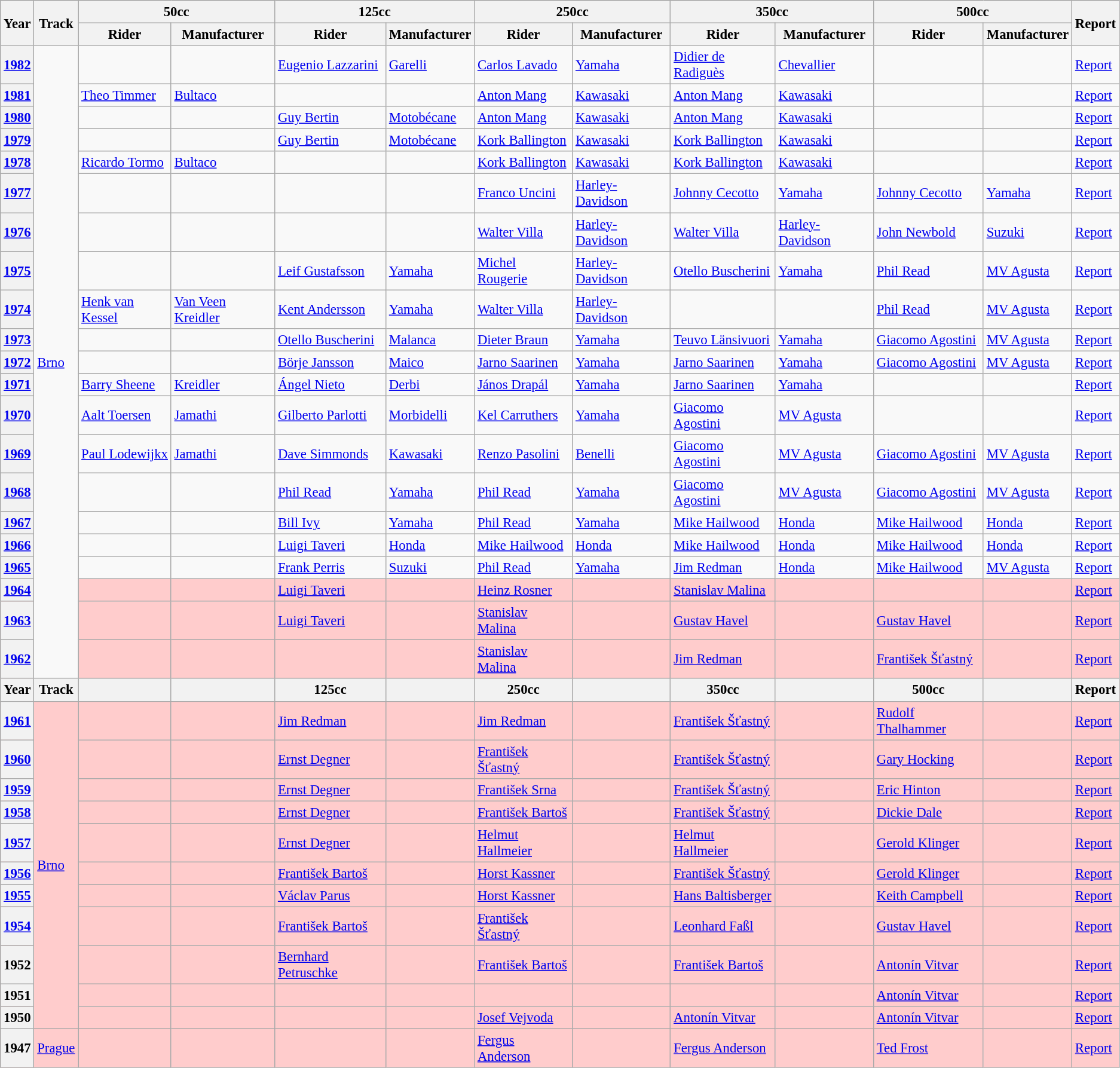<table class="wikitable" style="font-size: 95%;">
<tr>
<th rowspan=2>Year</th>
<th rowspan=2>Track</th>
<th colspan=2>50cc</th>
<th colspan=2>125cc</th>
<th colspan=2>250cc</th>
<th colspan=2>350cc</th>
<th colspan=2>500cc</th>
<th rowspan=2>Report</th>
</tr>
<tr>
<th>Rider</th>
<th>Manufacturer</th>
<th>Rider</th>
<th>Manufacturer</th>
<th>Rider</th>
<th>Manufacturer</th>
<th>Rider</th>
<th>Manufacturer</th>
<th>Rider</th>
<th>Manufacturer</th>
</tr>
<tr>
<th><a href='#'>1982</a></th>
<td rowspan="21"><a href='#'>Brno</a></td>
<td></td>
<td></td>
<td> <a href='#'>Eugenio Lazzarini</a></td>
<td><a href='#'>Garelli</a></td>
<td> <a href='#'>Carlos Lavado</a></td>
<td><a href='#'>Yamaha</a></td>
<td> <a href='#'>Didier de Radiguès</a></td>
<td><a href='#'>Chevallier</a></td>
<td></td>
<td></td>
<td><a href='#'>Report</a></td>
</tr>
<tr>
<th><a href='#'>1981</a></th>
<td> <a href='#'>Theo Timmer</a></td>
<td><a href='#'>Bultaco</a></td>
<td></td>
<td></td>
<td> <a href='#'>Anton Mang</a></td>
<td><a href='#'>Kawasaki</a></td>
<td> <a href='#'>Anton Mang</a></td>
<td><a href='#'>Kawasaki</a></td>
<td></td>
<td></td>
<td><a href='#'>Report</a></td>
</tr>
<tr>
<th><a href='#'>1980</a></th>
<td></td>
<td></td>
<td> <a href='#'>Guy Bertin</a></td>
<td><a href='#'>Motobécane</a></td>
<td> <a href='#'>Anton Mang</a></td>
<td><a href='#'>Kawasaki</a></td>
<td> <a href='#'>Anton Mang</a></td>
<td><a href='#'>Kawasaki</a></td>
<td></td>
<td></td>
<td><a href='#'>Report</a></td>
</tr>
<tr>
<th><a href='#'>1979</a></th>
<td></td>
<td></td>
<td> <a href='#'>Guy Bertin</a></td>
<td><a href='#'>Motobécane</a></td>
<td> <a href='#'>Kork Ballington</a></td>
<td><a href='#'>Kawasaki</a></td>
<td> <a href='#'>Kork Ballington</a></td>
<td><a href='#'>Kawasaki</a></td>
<td></td>
<td></td>
<td><a href='#'>Report</a></td>
</tr>
<tr>
<th><a href='#'>1978</a></th>
<td> <a href='#'>Ricardo Tormo</a></td>
<td><a href='#'>Bultaco</a></td>
<td></td>
<td></td>
<td> <a href='#'>Kork Ballington</a></td>
<td><a href='#'>Kawasaki</a></td>
<td> <a href='#'>Kork Ballington</a></td>
<td><a href='#'>Kawasaki</a></td>
<td></td>
<td></td>
<td><a href='#'>Report</a></td>
</tr>
<tr>
<th><a href='#'>1977</a></th>
<td></td>
<td></td>
<td></td>
<td></td>
<td> <a href='#'>Franco Uncini</a></td>
<td><a href='#'>Harley-Davidson</a></td>
<td> <a href='#'>Johnny Cecotto</a></td>
<td><a href='#'>Yamaha</a></td>
<td> <a href='#'>Johnny Cecotto</a></td>
<td><a href='#'>Yamaha</a></td>
<td><a href='#'>Report</a></td>
</tr>
<tr>
<th><a href='#'>1976</a></th>
<td></td>
<td></td>
<td></td>
<td></td>
<td> <a href='#'>Walter Villa</a></td>
<td><a href='#'>Harley-Davidson</a></td>
<td> <a href='#'>Walter Villa</a></td>
<td><a href='#'>Harley-Davidson</a></td>
<td> <a href='#'>John Newbold</a></td>
<td><a href='#'>Suzuki</a></td>
<td><a href='#'>Report</a></td>
</tr>
<tr>
<th><a href='#'>1975</a></th>
<td></td>
<td></td>
<td> <a href='#'>Leif Gustafsson</a></td>
<td><a href='#'>Yamaha</a></td>
<td> <a href='#'>Michel Rougerie</a></td>
<td><a href='#'>Harley-Davidson</a></td>
<td> <a href='#'>Otello Buscherini</a></td>
<td><a href='#'>Yamaha</a></td>
<td> <a href='#'>Phil Read</a></td>
<td><a href='#'>MV Agusta</a></td>
<td><a href='#'>Report</a></td>
</tr>
<tr>
<th><a href='#'>1974</a></th>
<td> <a href='#'>Henk van Kessel</a></td>
<td><a href='#'>Van Veen</a> <a href='#'>Kreidler</a></td>
<td> <a href='#'>Kent Andersson</a></td>
<td><a href='#'>Yamaha</a></td>
<td> <a href='#'>Walter Villa</a></td>
<td><a href='#'>Harley-Davidson</a></td>
<td></td>
<td></td>
<td> <a href='#'>Phil Read</a></td>
<td><a href='#'>MV Agusta</a></td>
<td><a href='#'>Report</a></td>
</tr>
<tr>
<th><a href='#'>1973</a></th>
<td></td>
<td></td>
<td> <a href='#'>Otello Buscherini</a></td>
<td><a href='#'>Malanca</a></td>
<td> <a href='#'>Dieter Braun</a></td>
<td><a href='#'>Yamaha</a></td>
<td> <a href='#'>Teuvo Länsivuori</a></td>
<td><a href='#'>Yamaha</a></td>
<td> <a href='#'>Giacomo Agostini</a></td>
<td><a href='#'>MV Agusta</a></td>
<td><a href='#'>Report</a></td>
</tr>
<tr>
<th><a href='#'>1972</a></th>
<td></td>
<td></td>
<td> <a href='#'>Börje Jansson</a></td>
<td><a href='#'>Maico</a></td>
<td> <a href='#'>Jarno Saarinen</a></td>
<td><a href='#'>Yamaha</a></td>
<td> <a href='#'>Jarno Saarinen</a></td>
<td><a href='#'>Yamaha</a></td>
<td> <a href='#'>Giacomo Agostini</a></td>
<td><a href='#'>MV Agusta</a></td>
<td><a href='#'>Report</a></td>
</tr>
<tr>
<th><a href='#'>1971</a></th>
<td> <a href='#'>Barry Sheene</a></td>
<td><a href='#'>Kreidler</a></td>
<td> <a href='#'>Ángel Nieto</a></td>
<td><a href='#'>Derbi</a></td>
<td> <a href='#'>János Drapál</a></td>
<td><a href='#'>Yamaha</a></td>
<td> <a href='#'>Jarno Saarinen</a></td>
<td><a href='#'>Yamaha</a></td>
<td></td>
<td></td>
<td><a href='#'>Report</a></td>
</tr>
<tr>
<th><a href='#'>1970</a></th>
<td> <a href='#'>Aalt Toersen</a></td>
<td><a href='#'>Jamathi</a></td>
<td> <a href='#'>Gilberto Parlotti</a></td>
<td><a href='#'>Morbidelli</a></td>
<td> <a href='#'>Kel Carruthers</a></td>
<td><a href='#'>Yamaha</a></td>
<td> <a href='#'>Giacomo Agostini</a></td>
<td><a href='#'>MV Agusta</a></td>
<td></td>
<td></td>
<td><a href='#'>Report</a></td>
</tr>
<tr>
<th><a href='#'>1969</a></th>
<td> <a href='#'>Paul Lodewijkx</a></td>
<td><a href='#'>Jamathi</a></td>
<td> <a href='#'>Dave Simmonds</a></td>
<td><a href='#'>Kawasaki</a></td>
<td> <a href='#'>Renzo Pasolini</a></td>
<td><a href='#'>Benelli</a></td>
<td> <a href='#'>Giacomo Agostini</a></td>
<td><a href='#'>MV Agusta</a></td>
<td> <a href='#'>Giacomo Agostini</a></td>
<td><a href='#'>MV Agusta</a></td>
<td><a href='#'>Report</a></td>
</tr>
<tr>
<th><a href='#'>1968</a></th>
<td></td>
<td></td>
<td> <a href='#'>Phil Read</a></td>
<td><a href='#'>Yamaha</a></td>
<td> <a href='#'>Phil Read</a></td>
<td><a href='#'>Yamaha</a></td>
<td> <a href='#'>Giacomo Agostini</a></td>
<td><a href='#'>MV Agusta</a></td>
<td> <a href='#'>Giacomo Agostini</a></td>
<td><a href='#'>MV Agusta</a></td>
<td><a href='#'>Report</a></td>
</tr>
<tr>
<th><a href='#'>1967</a></th>
<td></td>
<td></td>
<td> <a href='#'>Bill Ivy</a></td>
<td><a href='#'>Yamaha</a></td>
<td> <a href='#'>Phil Read</a></td>
<td><a href='#'>Yamaha</a></td>
<td> <a href='#'>Mike Hailwood</a></td>
<td><a href='#'>Honda</a></td>
<td> <a href='#'>Mike Hailwood</a></td>
<td><a href='#'>Honda</a></td>
<td><a href='#'>Report</a></td>
</tr>
<tr>
<th><a href='#'>1966</a></th>
<td></td>
<td></td>
<td> <a href='#'>Luigi Taveri</a></td>
<td><a href='#'>Honda</a></td>
<td> <a href='#'>Mike Hailwood</a></td>
<td><a href='#'>Honda</a></td>
<td> <a href='#'>Mike Hailwood</a></td>
<td><a href='#'>Honda</a></td>
<td> <a href='#'>Mike Hailwood</a></td>
<td><a href='#'>Honda</a></td>
<td><a href='#'>Report</a></td>
</tr>
<tr>
<th><a href='#'>1965</a></th>
<td></td>
<td></td>
<td> <a href='#'>Frank Perris</a></td>
<td><a href='#'>Suzuki</a></td>
<td> <a href='#'>Phil Read</a></td>
<td><a href='#'>Yamaha</a></td>
<td> <a href='#'>Jim Redman</a></td>
<td><a href='#'>Honda</a></td>
<td> <a href='#'>Mike Hailwood</a></td>
<td><a href='#'>MV Agusta</a></td>
<td><a href='#'>Report</a></td>
</tr>
<tr style="background-color:#ffcccc">
<th><a href='#'>1964</a></th>
<td></td>
<td></td>
<td> <a href='#'>Luigi Taveri</a></td>
<td></td>
<td> <a href='#'>Heinz Rosner</a></td>
<td></td>
<td> <a href='#'>Stanislav Malina</a></td>
<td></td>
<td></td>
<td></td>
<td><a href='#'>Report</a></td>
</tr>
<tr style="background-color:#ffcccc">
<th><a href='#'>1963</a></th>
<td></td>
<td></td>
<td> <a href='#'>Luigi Taveri</a></td>
<td></td>
<td> <a href='#'>Stanislav Malina</a></td>
<td></td>
<td> <a href='#'>Gustav Havel</a></td>
<td></td>
<td> <a href='#'>Gustav Havel</a></td>
<td></td>
<td><a href='#'>Report</a></td>
</tr>
<tr style="background-color:#ffcccc">
<th><a href='#'>1962</a></th>
<td></td>
<td></td>
<td></td>
<td></td>
<td> <a href='#'>Stanislav Malina</a></td>
<td></td>
<td> <a href='#'>Jim Redman</a></td>
<td></td>
<td> <a href='#'>František Šťastný</a></td>
<td></td>
<td><a href='#'>Report</a></td>
</tr>
<tr>
<th>Year</th>
<th>Track</th>
<th></th>
<th></th>
<th>125cc</th>
<th></th>
<th>250cc</th>
<th></th>
<th>350cc</th>
<th></th>
<th>500cc</th>
<th></th>
<th>Report</th>
</tr>
<tr>
</tr>
<tr style="background-color:#ffcccc">
<th><a href='#'>1961</a></th>
<td rowspan="11"><a href='#'>Brno</a></td>
<td></td>
<td></td>
<td> <a href='#'>Jim Redman</a></td>
<td></td>
<td> <a href='#'>Jim Redman</a></td>
<td></td>
<td> <a href='#'>František Šťastný</a></td>
<td></td>
<td> <a href='#'>Rudolf Thalhammer</a></td>
<td></td>
<td><a href='#'>Report</a></td>
</tr>
<tr style="background-color:#ffcccc">
<th><a href='#'>1960</a></th>
<td></td>
<td></td>
<td> <a href='#'>Ernst Degner</a></td>
<td></td>
<td> <a href='#'>František Šťastný</a></td>
<td></td>
<td> <a href='#'>František Šťastný</a></td>
<td></td>
<td> <a href='#'>Gary Hocking</a></td>
<td></td>
<td><a href='#'>Report</a></td>
</tr>
<tr style="background-color:#ffcccc">
<th><a href='#'>1959</a></th>
<td></td>
<td></td>
<td> <a href='#'>Ernst Degner</a></td>
<td></td>
<td> <a href='#'>František Srna</a></td>
<td></td>
<td> <a href='#'>František Šťastný</a></td>
<td></td>
<td> <a href='#'>Eric Hinton</a></td>
<td></td>
<td><a href='#'>Report</a></td>
</tr>
<tr style="background-color:#ffcccc">
<th><a href='#'>1958</a></th>
<td></td>
<td></td>
<td> <a href='#'>Ernst Degner</a></td>
<td></td>
<td> <a href='#'>František Bartoš</a></td>
<td></td>
<td> <a href='#'>František Šťastný</a></td>
<td></td>
<td> <a href='#'>Dickie Dale</a></td>
<td></td>
<td><a href='#'>Report</a></td>
</tr>
<tr style="background-color:#ffcccc">
<th><a href='#'>1957</a></th>
<td></td>
<td></td>
<td> <a href='#'>Ernst Degner</a></td>
<td></td>
<td> <a href='#'>Helmut Hallmeier</a></td>
<td></td>
<td> <a href='#'>Helmut Hallmeier</a></td>
<td></td>
<td> <a href='#'>Gerold Klinger</a></td>
<td></td>
<td><a href='#'>Report</a></td>
</tr>
<tr style="background-color:#ffcccc">
<th><a href='#'>1956</a></th>
<td></td>
<td></td>
<td> <a href='#'>František Bartoš</a></td>
<td></td>
<td> <a href='#'>Horst Kassner</a></td>
<td></td>
<td> <a href='#'>František Šťastný</a></td>
<td></td>
<td> <a href='#'>Gerold Klinger</a></td>
<td></td>
<td><a href='#'>Report</a></td>
</tr>
<tr style="background-color:#ffcccc">
<th><a href='#'>1955</a></th>
<td></td>
<td></td>
<td> <a href='#'>Václav Parus</a></td>
<td></td>
<td> <a href='#'>Horst Kassner</a></td>
<td></td>
<td> <a href='#'>Hans Baltisberger</a></td>
<td></td>
<td> <a href='#'>Keith Campbell</a></td>
<td></td>
<td><a href='#'>Report</a></td>
</tr>
<tr style="background-color:#ffcccc">
<th><a href='#'>1954</a></th>
<td></td>
<td></td>
<td> <a href='#'>František Bartoš</a></td>
<td></td>
<td> <a href='#'>František Šťastný</a></td>
<td></td>
<td> <a href='#'>Leonhard Faßl</a></td>
<td></td>
<td> <a href='#'>Gustav Havel</a></td>
<td></td>
<td><a href='#'>Report</a></td>
</tr>
<tr style="background-color:#ffcccc">
<th>1952</th>
<td></td>
<td></td>
<td> <a href='#'>Bernhard Petruschke</a></td>
<td></td>
<td> <a href='#'>František Bartoš</a></td>
<td></td>
<td> <a href='#'>František Bartoš</a></td>
<td></td>
<td> <a href='#'>Antonín Vitvar</a></td>
<td></td>
<td><a href='#'>Report</a></td>
</tr>
<tr style="background-color:#ffcccc">
<th>1951</th>
<td></td>
<td></td>
<td></td>
<td></td>
<td></td>
<td></td>
<td></td>
<td></td>
<td> <a href='#'>Antonín Vitvar</a></td>
<td></td>
<td><a href='#'>Report</a></td>
</tr>
<tr style="background-color:#ffcccc">
<th>1950</th>
<td></td>
<td></td>
<td></td>
<td></td>
<td> <a href='#'>Josef Vejvoda</a></td>
<td></td>
<td> <a href='#'>Antonín Vitvar</a></td>
<td></td>
<td> <a href='#'>Antonín Vitvar</a></td>
<td></td>
<td><a href='#'>Report</a></td>
</tr>
<tr style="background-color:#ffcccc">
<th>1947</th>
<td><a href='#'>Prague</a></td>
<td></td>
<td></td>
<td></td>
<td></td>
<td> <a href='#'>Fergus Anderson</a></td>
<td></td>
<td> <a href='#'>Fergus Anderson</a></td>
<td></td>
<td> <a href='#'>Ted Frost</a></td>
<td></td>
<td><a href='#'>Report</a></td>
</tr>
</table>
